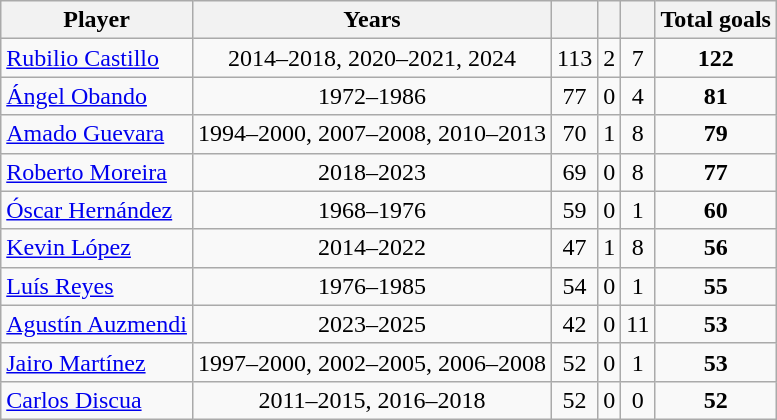<table class="wikitable sortable">
<tr>
<th>Player</th>
<th>Years</th>
<th></th>
<th></th>
<th></th>
<th>Total goals</th>
</tr>
<tr>
<td> <a href='#'>Rubilio Castillo</a></td>
<td align=center>2014–2018, 2020–2021, 2024</td>
<td align=center>113</td>
<td align=center>2</td>
<td align=center>7</td>
<td align=center><strong>122</strong></td>
</tr>
<tr>
<td> <a href='#'>Ángel Obando</a></td>
<td align=center>1972–1986</td>
<td align=center>77</td>
<td align=center>0</td>
<td align=center>4</td>
<td align=center><strong>81</strong></td>
</tr>
<tr>
<td> <a href='#'>Amado Guevara</a></td>
<td align=center>1994–2000, 2007–2008, 2010–2013</td>
<td align=center>70</td>
<td align=center>1</td>
<td align=center>8</td>
<td align=center><strong>79</strong></td>
</tr>
<tr>
<td> <a href='#'>Roberto Moreira</a></td>
<td align=center>2018–2023</td>
<td align=center>69</td>
<td align=center>0</td>
<td align=center>8</td>
<td align=center><strong>77</strong></td>
</tr>
<tr>
<td> <a href='#'>Óscar Hernández</a></td>
<td align=center>1968–1976</td>
<td align=center>59</td>
<td align=center>0</td>
<td align=center>1</td>
<td align=center><strong>60</strong></td>
</tr>
<tr>
<td> <a href='#'>Kevin López</a></td>
<td align=center>2014–2022</td>
<td align=center>47</td>
<td align=center>1</td>
<td align=center>8</td>
<td align=center><strong>56</strong></td>
</tr>
<tr>
<td> <a href='#'>Luís Reyes</a></td>
<td align=center>1976–1985</td>
<td align=center>54</td>
<td align=center>0</td>
<td align=center>1</td>
<td align=center><strong>55</strong></td>
</tr>
<tr>
<td> <a href='#'>Agustín Auzmendi</a></td>
<td align=center>2023–2025</td>
<td align=center>42</td>
<td align=center>0</td>
<td align=center>11</td>
<td align=center><strong>53</strong></td>
</tr>
<tr>
<td> <a href='#'>Jairo Martínez</a></td>
<td align=center>1997–2000, 2002–2005, 2006–2008</td>
<td align=center>52</td>
<td align=center>0</td>
<td align=center>1</td>
<td align=center><strong>53</strong></td>
</tr>
<tr>
<td> <a href='#'>Carlos Discua</a></td>
<td align=center>2011–2015, 2016–2018</td>
<td align=center>52</td>
<td align=center>0</td>
<td align=center>0</td>
<td align=center><strong>52</strong></td>
</tr>
</table>
